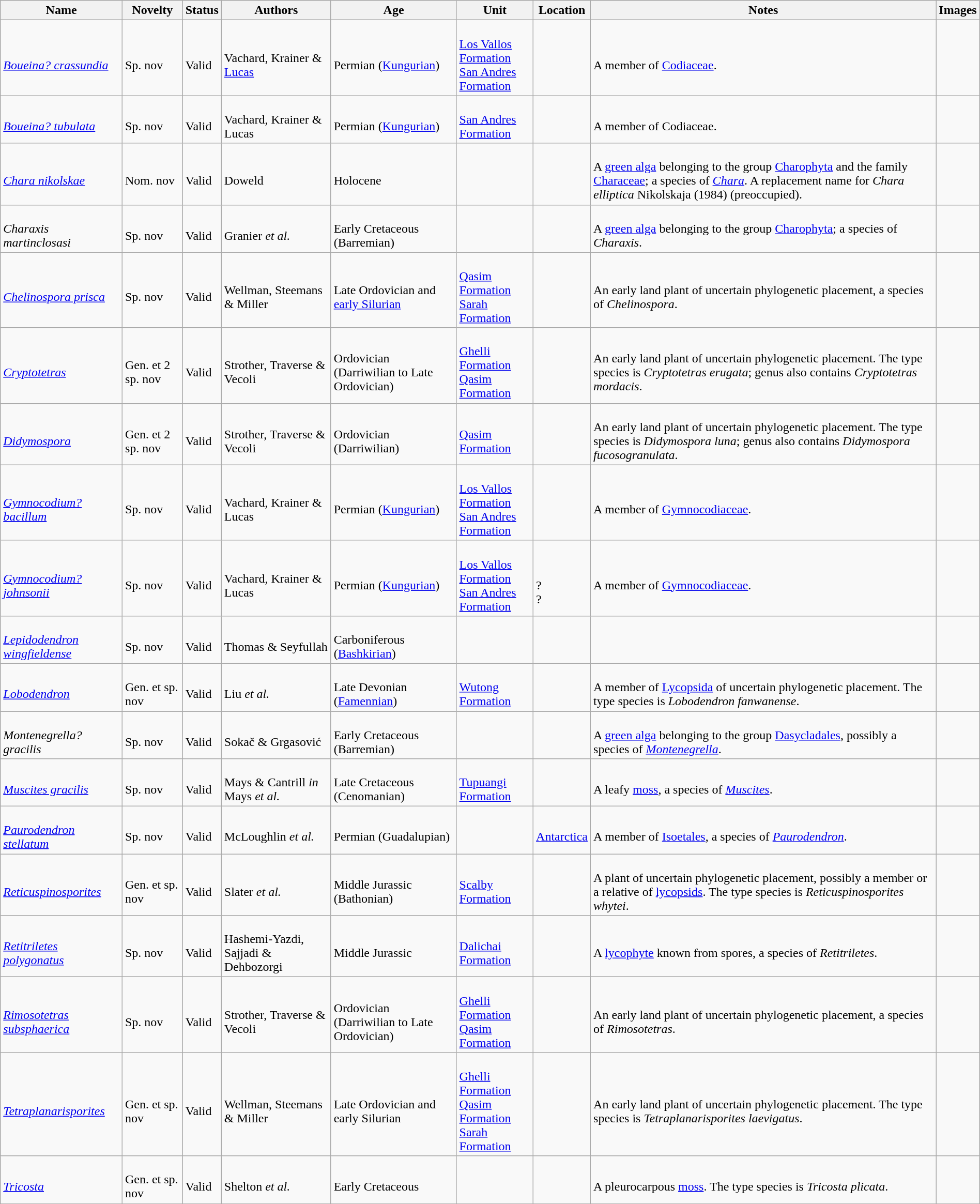<table class="wikitable sortable" align="center" width="100%">
<tr>
<th>Name</th>
<th>Novelty</th>
<th>Status</th>
<th>Authors</th>
<th>Age</th>
<th>Unit</th>
<th>Location</th>
<th>Notes</th>
<th>Images</th>
</tr>
<tr>
<td><br><em><a href='#'>Boueina? crassundia</a></em></td>
<td><br>Sp. nov</td>
<td><br>Valid</td>
<td><br>Vachard, Krainer & <a href='#'>Lucas</a></td>
<td><br>Permian (<a href='#'>Kungurian</a>)</td>
<td><br><a href='#'>Los Vallos Formation</a><br>
<a href='#'>San Andres Formation</a></td>
<td><br></td>
<td><br>A member of <a href='#'>Codiaceae</a>.</td>
<td></td>
</tr>
<tr>
<td><br><em><a href='#'>Boueina? tubulata</a></em></td>
<td><br>Sp. nov</td>
<td><br>Valid</td>
<td><br>Vachard, Krainer & Lucas</td>
<td><br>Permian (<a href='#'>Kungurian</a>)</td>
<td><br><a href='#'>San Andres Formation</a></td>
<td><br></td>
<td><br>A member of Codiaceae.</td>
<td></td>
</tr>
<tr>
<td><br><em><a href='#'>Chara nikolskae</a></em></td>
<td><br>Nom. nov</td>
<td><br>Valid</td>
<td><br>Doweld</td>
<td><br>Holocene</td>
<td></td>
<td><br></td>
<td><br>A <a href='#'>green alga</a> belonging to the group <a href='#'>Charophyta</a> and the family <a href='#'>Characeae</a>; a species of <em><a href='#'>Chara</a></em>. A replacement name for <em>Chara elliptica</em> Nikolskaja (1984) (preoccupied).</td>
<td></td>
</tr>
<tr>
<td><br><em>Charaxis martinclosasi</em></td>
<td><br>Sp. nov</td>
<td><br>Valid</td>
<td><br>Granier <em>et al.</em></td>
<td><br>Early Cretaceous (Barremian)</td>
<td></td>
<td><br></td>
<td><br>A <a href='#'>green alga</a> belonging to the group <a href='#'>Charophyta</a>; a species of <em>Charaxis</em>.</td>
<td></td>
</tr>
<tr>
<td><br><em><a href='#'>Chelinospora prisca</a></em></td>
<td><br>Sp. nov</td>
<td><br>Valid</td>
<td><br>Wellman, Steemans & Miller</td>
<td><br>Late Ordovician and <a href='#'>early Silurian</a></td>
<td><br><a href='#'>Qasim Formation</a><br>
<a href='#'>Sarah Formation</a></td>
<td><br></td>
<td><br>An early land plant of uncertain phylogenetic placement, a species of <em>Chelinospora</em>.</td>
<td></td>
</tr>
<tr>
<td><br><em><a href='#'>Cryptotetras</a></em></td>
<td><br>Gen. et 2 sp. nov</td>
<td><br>Valid</td>
<td><br>Strother, Traverse & Vecoli</td>
<td><br>Ordovician (Darriwilian to Late Ordovician)</td>
<td><br><a href='#'>Ghelli Formation</a><br>
<a href='#'>Qasim Formation</a></td>
<td><br><br>
</td>
<td><br>An early land plant of uncertain phylogenetic placement. The type species is <em>Cryptotetras erugata</em>; genus also contains <em>Cryptotetras mordacis</em>.</td>
<td></td>
</tr>
<tr>
<td><br><em><a href='#'>Didymospora</a></em></td>
<td><br>Gen. et 2 sp. nov</td>
<td><br>Valid</td>
<td><br>Strother, Traverse & Vecoli</td>
<td><br>Ordovician (Darriwilian)</td>
<td><br><a href='#'>Qasim Formation</a></td>
<td><br></td>
<td><br>An early land plant of uncertain phylogenetic placement. The type species is <em>Didymospora luna</em>; genus also contains <em>Didymospora fucosogranulata</em>.</td>
<td></td>
</tr>
<tr>
<td><br><em><a href='#'>Gymnocodium? bacillum</a></em></td>
<td><br>Sp. nov</td>
<td><br>Valid</td>
<td><br>Vachard, Krainer & Lucas</td>
<td><br>Permian (<a href='#'>Kungurian</a>)</td>
<td><br><a href='#'>Los Vallos Formation</a><br>
<a href='#'>San Andres Formation</a></td>
<td><br><br>
</td>
<td><br>A member of <a href='#'>Gymnocodiaceae</a>.</td>
<td></td>
</tr>
<tr>
<td><br><em><a href='#'>Gymnocodium? johnsonii</a></em></td>
<td><br>Sp. nov</td>
<td><br>Valid</td>
<td><br>Vachard, Krainer & Lucas</td>
<td><br>Permian (<a href='#'>Kungurian</a>)</td>
<td><br><a href='#'>Los Vallos Formation</a><br>
<a href='#'>San Andres Formation</a></td>
<td><br><br>
?<br>
?</td>
<td><br>A member of <a href='#'>Gymnocodiaceae</a>.</td>
<td></td>
</tr>
<tr>
<td><br><em><a href='#'>Lepidodendron wingfieldense</a></em></td>
<td><br>Sp. nov</td>
<td><br>Valid</td>
<td><br>Thomas & Seyfullah</td>
<td><br>Carboniferous (<a href='#'>Bashkirian</a>)</td>
<td></td>
<td><br></td>
<td></td>
<td></td>
</tr>
<tr>
<td><br><em><a href='#'>Lobodendron</a></em></td>
<td><br>Gen. et sp. nov</td>
<td><br>Valid</td>
<td><br>Liu <em>et al.</em></td>
<td><br>Late Devonian (<a href='#'>Famennian</a>)</td>
<td><br><a href='#'>Wutong Formation</a></td>
<td><br></td>
<td><br>A member of <a href='#'>Lycopsida</a> of uncertain phylogenetic placement. The type species is <em>Lobodendron fanwanense</em>.</td>
<td></td>
</tr>
<tr>
<td><br><em>Montenegrella? gracilis</em></td>
<td><br>Sp. nov</td>
<td><br>Valid</td>
<td><br>Sokač & Grgasović</td>
<td><br>Early Cretaceous (Barremian)</td>
<td></td>
<td><br></td>
<td><br>A <a href='#'>green alga</a> belonging to the group <a href='#'>Dasycladales</a>, possibly a species of <em><a href='#'>Montenegrella</a></em>.</td>
<td></td>
</tr>
<tr>
<td><br><em><a href='#'>Muscites gracilis</a></em></td>
<td><br>Sp. nov</td>
<td><br>Valid</td>
<td><br>Mays & Cantrill <em>in</em> Mays <em>et al.</em></td>
<td><br>Late Cretaceous (Cenomanian)</td>
<td><br><a href='#'>Tupuangi Formation</a></td>
<td><br></td>
<td><br>A leafy <a href='#'>moss</a>, a species of <em><a href='#'>Muscites</a></em>.</td>
<td></td>
</tr>
<tr>
<td><br><em><a href='#'>Paurodendron stellatum</a></em></td>
<td><br>Sp. nov</td>
<td><br>Valid</td>
<td><br>McLoughlin <em>et al.</em></td>
<td><br>Permian (Guadalupian)</td>
<td></td>
<td><br><a href='#'>Antarctica</a></td>
<td><br>A member of <a href='#'>Isoetales</a>, a species of <em><a href='#'>Paurodendron</a></em>.</td>
<td></td>
</tr>
<tr>
<td><br><em><a href='#'>Reticuspinosporites</a></em></td>
<td><br>Gen. et sp. nov</td>
<td><br>Valid</td>
<td><br>Slater <em>et al.</em></td>
<td><br>Middle Jurassic (Bathonian)</td>
<td><br><a href='#'>Scalby Formation</a></td>
<td><br></td>
<td><br>A plant of uncertain phylogenetic placement, possibly a member or a relative of <a href='#'>lycopsids</a>. The type species is <em>Reticuspinosporites whytei</em>.</td>
<td></td>
</tr>
<tr>
<td><br><em><a href='#'>Retitriletes polygonatus</a></em></td>
<td><br>Sp. nov</td>
<td><br>Valid</td>
<td><br>Hashemi-Yazdi, Sajjadi & Dehbozorgi</td>
<td><br>Middle Jurassic</td>
<td><br><a href='#'>Dalichai Formation</a></td>
<td><br></td>
<td><br>A <a href='#'>lycophyte</a> known from spores, a species of <em>Retitriletes</em>.</td>
<td></td>
</tr>
<tr>
<td><br><em><a href='#'>Rimosotetras subsphaerica</a></em></td>
<td><br>Sp. nov</td>
<td><br>Valid</td>
<td><br>Strother, Traverse & Vecoli</td>
<td><br>Ordovician (Darriwilian to Late Ordovician)</td>
<td><br><a href='#'>Ghelli Formation</a><br>
<a href='#'>Qasim Formation</a></td>
<td><br><br>
</td>
<td><br>An early land plant of uncertain phylogenetic placement, a species of <em>Rimosotetras</em>.</td>
<td></td>
</tr>
<tr>
<td><br><em><a href='#'>Tetraplanarisporites</a></em></td>
<td><br>Gen. et sp. nov</td>
<td><br>Valid</td>
<td><br>Wellman, Steemans & Miller</td>
<td><br>Late Ordovician and early Silurian</td>
<td><br><a href='#'>Ghelli Formation</a><br>
<a href='#'>Qasim Formation</a><br>
<a href='#'>Sarah Formation</a></td>
<td><br><br>
</td>
<td><br>An early land plant of uncertain phylogenetic placement. The type species is <em>Tetraplanarisporites laevigatus</em>.</td>
<td></td>
</tr>
<tr>
<td><br><em><a href='#'>Tricosta</a></em></td>
<td><br>Gen. et sp. nov</td>
<td><br>Valid</td>
<td><br>Shelton <em>et al.</em></td>
<td><br>Early Cretaceous</td>
<td></td>
<td><br></td>
<td><br>A pleurocarpous <a href='#'>moss</a>. The type species is <em>Tricosta plicata</em>.</td>
<td></td>
</tr>
<tr>
</tr>
</table>
